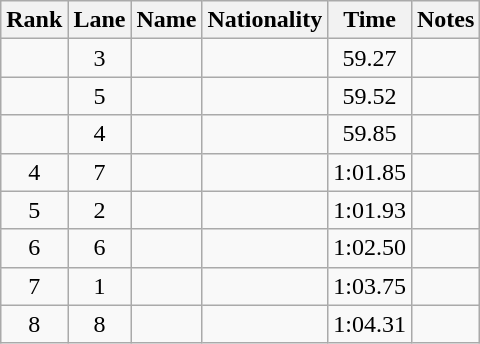<table class="wikitable sortable" style="text-align:center">
<tr>
<th>Rank</th>
<th>Lane</th>
<th>Name</th>
<th>Nationality</th>
<th>Time</th>
<th>Notes</th>
</tr>
<tr>
<td></td>
<td>3</td>
<td align=left></td>
<td align=left></td>
<td>59.27</td>
<td><strong></strong></td>
</tr>
<tr>
<td></td>
<td>5</td>
<td align=left></td>
<td align=left></td>
<td>59.52</td>
<td></td>
</tr>
<tr>
<td></td>
<td>4</td>
<td align=left></td>
<td align=left></td>
<td>59.85</td>
<td></td>
</tr>
<tr>
<td>4</td>
<td>7</td>
<td align=left></td>
<td align=left></td>
<td>1:01.85</td>
<td></td>
</tr>
<tr>
<td>5</td>
<td>2</td>
<td align=left></td>
<td align=left></td>
<td>1:01.93</td>
<td></td>
</tr>
<tr>
<td>6</td>
<td>6</td>
<td align=left></td>
<td align=left></td>
<td>1:02.50</td>
<td></td>
</tr>
<tr>
<td>7</td>
<td>1</td>
<td align=left></td>
<td align=left></td>
<td>1:03.75</td>
<td></td>
</tr>
<tr>
<td>8</td>
<td>8</td>
<td align=left></td>
<td align=left></td>
<td>1:04.31</td>
<td></td>
</tr>
</table>
